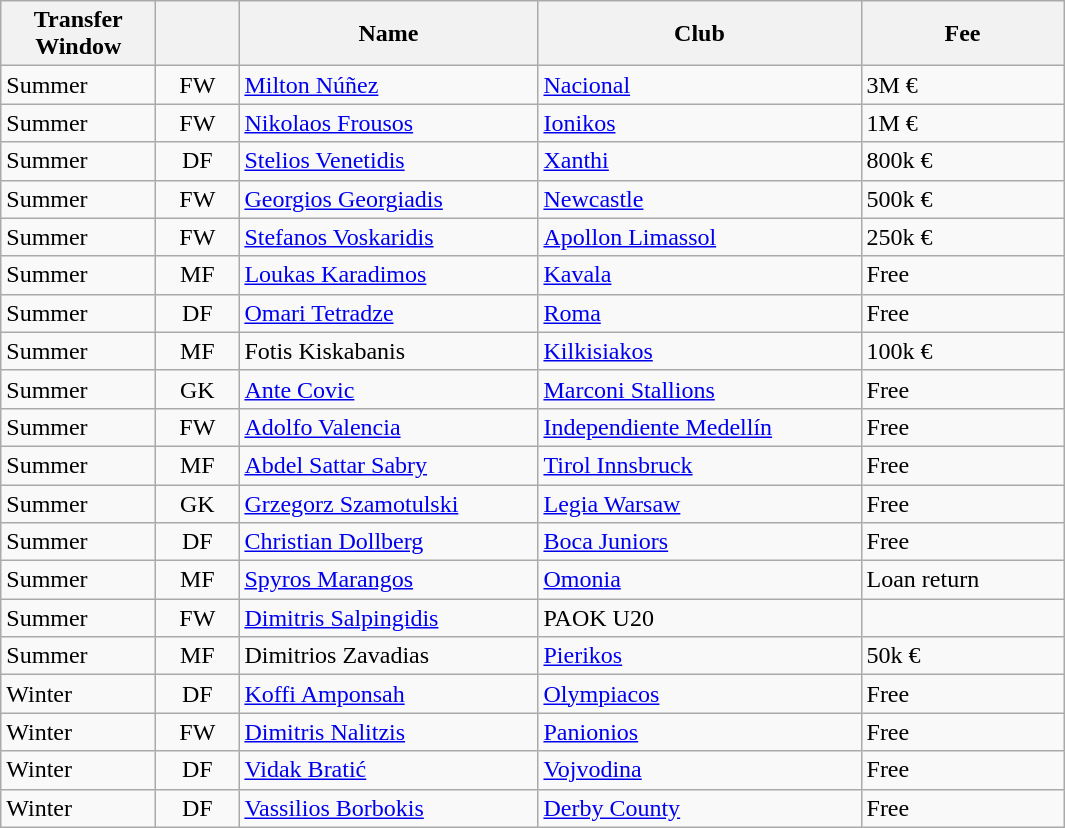<table class="wikitable plainrowheaders">
<tr>
<th scope="col" style="width:6em;">Transfer Window</th>
<th scope="col" style="width:3em;"></th>
<th scope="col" style="width:12em;">Name</th>
<th scope="col" style="width:13em;">Club</th>
<th scope="col" style="width:8em;">Fee</th>
</tr>
<tr>
<td>Summer</td>
<td align="center">FW</td>
<td> <a href='#'>Milton Núñez</a></td>
<td> <a href='#'>Nacional</a></td>
<td>3M €</td>
</tr>
<tr>
<td>Summer</td>
<td align="center">FW</td>
<td> <a href='#'>Nikolaos Frousos</a></td>
<td> <a href='#'>Ionikos</a></td>
<td>1M €</td>
</tr>
<tr>
<td>Summer</td>
<td align="center">DF</td>
<td> <a href='#'>Stelios Venetidis</a></td>
<td> <a href='#'>Xanthi</a></td>
<td>800k €</td>
</tr>
<tr>
<td>Summer</td>
<td align="center">FW</td>
<td> <a href='#'>Georgios Georgiadis</a></td>
<td> <a href='#'>Newcastle</a></td>
<td>500k €</td>
</tr>
<tr>
<td>Summer</td>
<td align="center">FW</td>
<td> <a href='#'>Stefanos Voskaridis</a></td>
<td> <a href='#'>Apollon Limassol</a></td>
<td>250k €</td>
</tr>
<tr>
<td>Summer</td>
<td align="center">MF</td>
<td> <a href='#'>Loukas Karadimos</a></td>
<td> <a href='#'>Kavala</a></td>
<td>Free</td>
</tr>
<tr>
<td>Summer</td>
<td align="center">DF</td>
<td> <a href='#'>Omari Tetradze</a></td>
<td> <a href='#'>Roma</a></td>
<td>Free</td>
</tr>
<tr>
<td>Summer</td>
<td align="center">MF</td>
<td> Fotis Kiskabanis</td>
<td> <a href='#'>Kilkisiakos</a></td>
<td>100k €</td>
</tr>
<tr>
<td>Summer</td>
<td align="center">GK</td>
<td> <a href='#'>Ante Covic</a></td>
<td> <a href='#'>Marconi Stallions</a></td>
<td>Free</td>
</tr>
<tr>
<td>Summer</td>
<td align="center">FW</td>
<td> <a href='#'>Adolfo Valencia</a></td>
<td> <a href='#'>Independiente Medellín</a></td>
<td>Free</td>
</tr>
<tr>
<td>Summer</td>
<td align="center">MF</td>
<td> <a href='#'>Abdel Sattar Sabry</a></td>
<td> <a href='#'>Tirol Innsbruck</a></td>
<td>Free</td>
</tr>
<tr>
<td>Summer</td>
<td align="center">GK</td>
<td> <a href='#'>Grzegorz Szamotulski</a></td>
<td> <a href='#'>Legia Warsaw</a></td>
<td>Free</td>
</tr>
<tr>
<td>Summer</td>
<td align="center">DF</td>
<td> <a href='#'>Christian Dollberg</a></td>
<td> <a href='#'>Boca Juniors</a></td>
<td>Free</td>
</tr>
<tr>
<td>Summer</td>
<td align="center">MF</td>
<td> <a href='#'>Spyros Marangos</a></td>
<td> <a href='#'>Omonia</a></td>
<td>Loan return</td>
</tr>
<tr>
<td>Summer</td>
<td align="center">FW</td>
<td> <a href='#'>Dimitris Salpingidis</a></td>
<td> PAOK U20</td>
<td></td>
</tr>
<tr>
<td>Summer</td>
<td align="center">MF</td>
<td> Dimitrios Zavadias</td>
<td> <a href='#'>Pierikos</a></td>
<td>50k €</td>
</tr>
<tr>
<td>Winter</td>
<td align="center">DF</td>
<td> <a href='#'>Koffi Amponsah</a></td>
<td> <a href='#'>Olympiacos</a></td>
<td>Free</td>
</tr>
<tr>
<td>Winter</td>
<td align="center">FW</td>
<td> <a href='#'>Dimitris Nalitzis</a></td>
<td> <a href='#'>Panionios</a></td>
<td>Free</td>
</tr>
<tr>
<td>Winter</td>
<td align="center">DF</td>
<td> <a href='#'>Vidak Bratić</a></td>
<td> <a href='#'>Vojvodina</a></td>
<td>Free</td>
</tr>
<tr>
<td>Winter</td>
<td align="center">DF</td>
<td> <a href='#'>Vassilios Borbokis</a></td>
<td> <a href='#'>Derby County</a></td>
<td>Free</td>
</tr>
</table>
